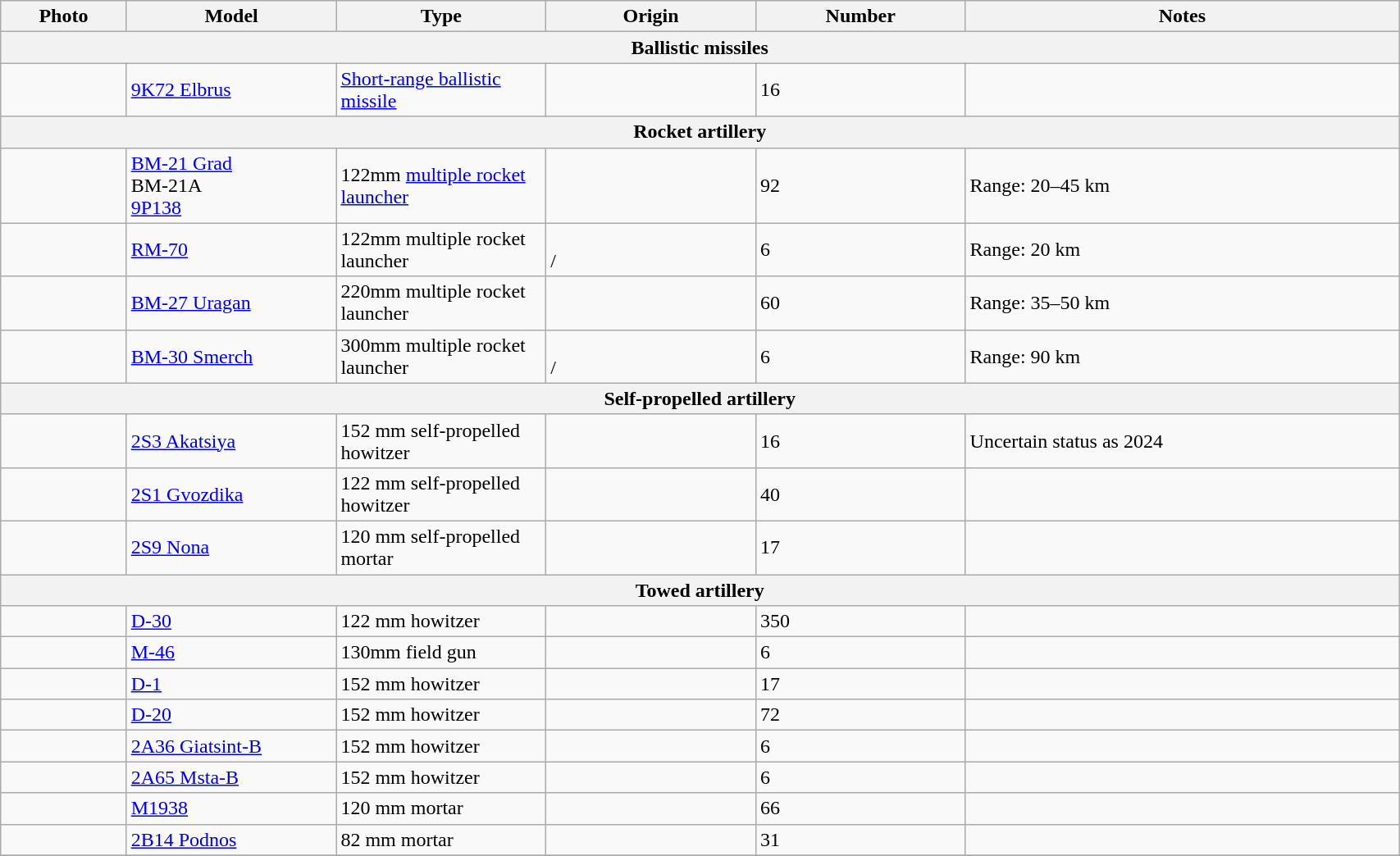<table class="wikitable" style="width:90%;">
<tr>
<th style="width:9%;">Photo</th>
<th style="width:15%;">Model</th>
<th style="width:15%;">Type</th>
<th style="width:15%;">Origin</th>
<th style="width:15%;">Number</th>
<th>Notes</th>
</tr>
<tr>
<th colspan="6">Ballistic missiles</th>
</tr>
<tr>
<td></td>
<td><a href='#'>9K72 Elbrus</a></td>
<td><a href='#'>Short-range ballistic missile</a></td>
<td></td>
<td>16</td>
<td></td>
</tr>
<tr>
<th colspan="7">Rocket artillery</th>
</tr>
<tr>
<td></td>
<td><a href='#'>BM-21 Grad</a><br>BM-21A<br><a href='#'>9P138</a></td>
<td>122mm <a href='#'>multiple rocket launcher</a></td>
<td><br></td>
<td>92</td>
<td>Range: 20–45 km</td>
</tr>
<tr>
<td></td>
<td><a href='#'>RM-70</a></td>
<td>122mm multiple rocket launcher</td>
<td> <br> / </td>
<td>6</td>
<td>Range: 20 km</td>
</tr>
<tr>
<td></td>
<td><a href='#'>BM-27 Uragan</a></td>
<td>220mm multiple rocket launcher</td>
<td></td>
<td>60</td>
<td>Range: 35–50 km</td>
</tr>
<tr>
<td></td>
<td><a href='#'>BM-30 Smerch</a></td>
<td>300mm multiple rocket launcher</td>
<td><br> / </td>
<td>6</td>
<td>Range: 90 km</td>
</tr>
<tr>
<th colspan="7">Self-propelled artillery</th>
</tr>
<tr>
<td></td>
<td><a href='#'>2S3 Akatsiya</a></td>
<td>152 mm self-propelled howitzer</td>
<td></td>
<td>16</td>
<td>Uncertain status as 2024</td>
</tr>
<tr>
<td></td>
<td><a href='#'>2S1 Gvozdika</a></td>
<td>122 mm self-propelled howitzer</td>
<td></td>
<td>40</td>
<td></td>
</tr>
<tr>
<td></td>
<td><a href='#'>2S9 Nona</a></td>
<td>120 mm self-propelled mortar</td>
<td></td>
<td>17</td>
<td></td>
</tr>
<tr>
<th colspan="7">Towed artillery</th>
</tr>
<tr>
<td></td>
<td><a href='#'>D-30</a></td>
<td>122 mm howitzer</td>
<td></td>
<td>350</td>
<td></td>
</tr>
<tr>
<td></td>
<td><a href='#'>M-46</a></td>
<td>130mm field gun</td>
<td></td>
<td>6</td>
<td></td>
</tr>
<tr>
<td></td>
<td><a href='#'>D-1</a></td>
<td>152 mm howitzer</td>
<td></td>
<td>17</td>
<td></td>
</tr>
<tr>
<td></td>
<td><a href='#'>D-20</a></td>
<td>152 mm howitzer</td>
<td></td>
<td>72</td>
<td></td>
</tr>
<tr>
<td></td>
<td><a href='#'>2A36 Giatsint-B</a></td>
<td>152 mm howitzer</td>
<td></td>
<td>6</td>
<td></td>
</tr>
<tr>
<td></td>
<td><a href='#'>2A65 Msta-B</a></td>
<td>152 mm howitzer</td>
<td></td>
<td>6</td>
<td></td>
</tr>
<tr>
<td></td>
<td><a href='#'>M1938</a></td>
<td>120 mm mortar</td>
<td></td>
<td>66</td>
<td></td>
</tr>
<tr>
<td></td>
<td><a href='#'>2B14 Podnos</a></td>
<td>82 mm mortar</td>
<td></td>
<td>31</td>
<td></td>
</tr>
<tr>
</tr>
</table>
